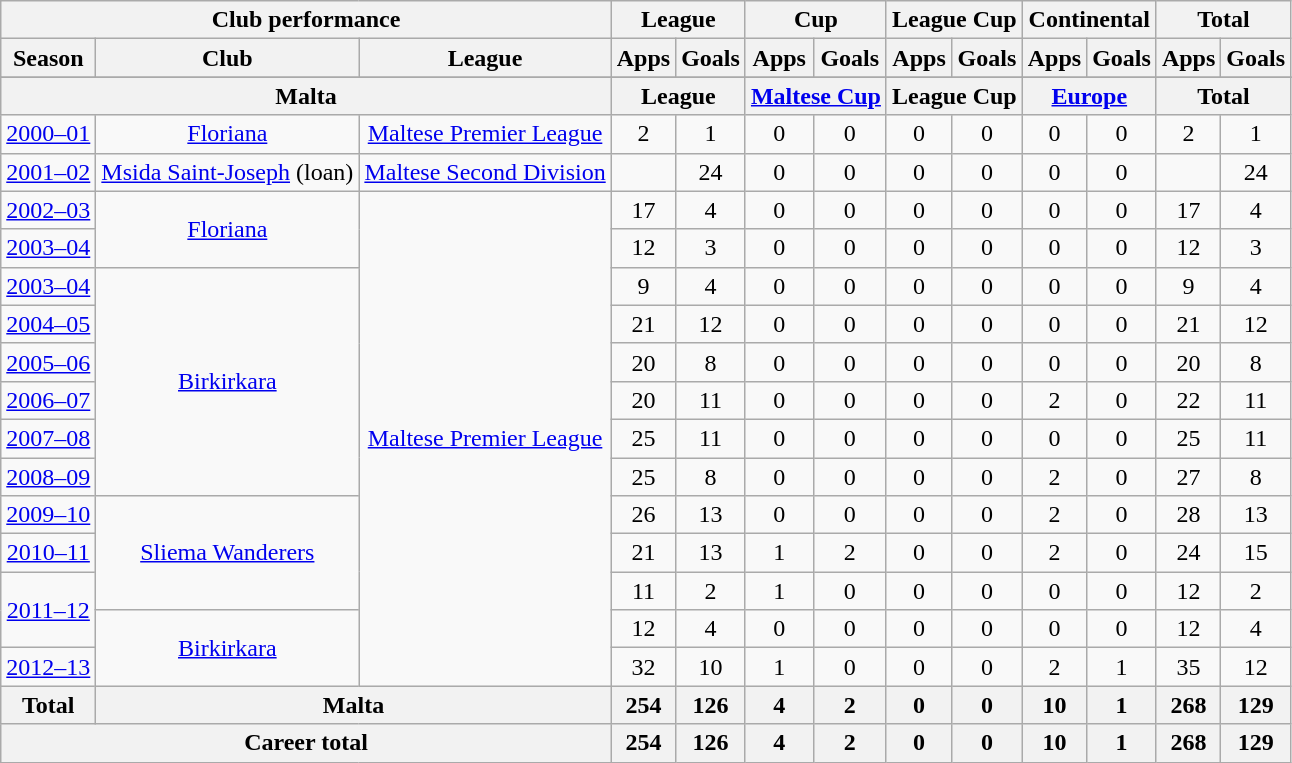<table class="wikitable" style="text-align:center">
<tr>
<th colspan=3>Club performance</th>
<th colspan=2>League</th>
<th colspan=2>Cup</th>
<th colspan=2>League Cup</th>
<th colspan=2>Continental</th>
<th colspan=2>Total</th>
</tr>
<tr>
<th>Season</th>
<th>Club</th>
<th>League</th>
<th>Apps</th>
<th>Goals</th>
<th>Apps</th>
<th>Goals</th>
<th>Apps</th>
<th>Goals</th>
<th>Apps</th>
<th>Goals</th>
<th>Apps</th>
<th>Goals</th>
</tr>
<tr>
</tr>
<tr>
<th colspan=3>Malta</th>
<th colspan=2>League</th>
<th colspan=2><a href='#'>Maltese Cup</a></th>
<th colspan=2>League Cup</th>
<th colspan=2><a href='#'>Europe</a></th>
<th colspan=2>Total</th>
</tr>
<tr>
<td><a href='#'>2000–01</a></td>
<td rowspan="1"><a href='#'>Floriana</a></td>
<td rowspan="1"><a href='#'>Maltese Premier League</a></td>
<td>2</td>
<td>1</td>
<td>0</td>
<td>0</td>
<td>0</td>
<td>0</td>
<td>0</td>
<td>0</td>
<td>2</td>
<td>1</td>
</tr>
<tr>
<td><a href='#'>2001–02</a></td>
<td rowspan="1"><a href='#'>Msida Saint-Joseph</a> (loan)</td>
<td rowspan="1"><a href='#'>Maltese Second Division</a></td>
<td></td>
<td>24</td>
<td>0</td>
<td>0</td>
<td>0</td>
<td>0</td>
<td>0</td>
<td>0</td>
<td></td>
<td>24</td>
</tr>
<tr>
<td><a href='#'>2002–03</a></td>
<td rowspan="2"><a href='#'>Floriana</a></td>
<td rowspan="13"><a href='#'>Maltese Premier League</a></td>
<td>17</td>
<td>4</td>
<td>0</td>
<td>0</td>
<td>0</td>
<td>0</td>
<td>0</td>
<td>0</td>
<td>17</td>
<td>4</td>
</tr>
<tr>
<td><a href='#'>2003–04</a></td>
<td>12</td>
<td>3</td>
<td>0</td>
<td>0</td>
<td>0</td>
<td>0</td>
<td>0</td>
<td>0</td>
<td>12</td>
<td>3</td>
</tr>
<tr>
<td><a href='#'>2003–04</a></td>
<td rowspan="6"><a href='#'>Birkirkara</a></td>
<td>9</td>
<td>4</td>
<td>0</td>
<td>0</td>
<td>0</td>
<td>0</td>
<td>0</td>
<td>0</td>
<td>9</td>
<td>4</td>
</tr>
<tr>
<td><a href='#'>2004–05</a></td>
<td>21</td>
<td>12</td>
<td>0</td>
<td>0</td>
<td>0</td>
<td>0</td>
<td>0</td>
<td>0</td>
<td>21</td>
<td>12</td>
</tr>
<tr>
<td><a href='#'>2005–06</a></td>
<td>20</td>
<td>8</td>
<td>0</td>
<td>0</td>
<td>0</td>
<td>0</td>
<td>0</td>
<td>0</td>
<td>20</td>
<td>8</td>
</tr>
<tr>
<td><a href='#'>2006–07</a></td>
<td>20</td>
<td>11</td>
<td>0</td>
<td>0</td>
<td>0</td>
<td>0</td>
<td>2</td>
<td>0</td>
<td>22</td>
<td>11</td>
</tr>
<tr>
<td><a href='#'>2007–08</a></td>
<td>25</td>
<td>11</td>
<td>0</td>
<td>0</td>
<td>0</td>
<td>0</td>
<td>0</td>
<td>0</td>
<td>25</td>
<td>11</td>
</tr>
<tr>
<td><a href='#'>2008–09</a></td>
<td>25</td>
<td>8</td>
<td>0</td>
<td>0</td>
<td>0</td>
<td>0</td>
<td>2</td>
<td>0</td>
<td>27</td>
<td>8</td>
</tr>
<tr>
<td><a href='#'>2009–10</a></td>
<td rowspan="3"><a href='#'>Sliema Wanderers</a></td>
<td>26</td>
<td>13</td>
<td>0</td>
<td>0</td>
<td>0</td>
<td>0</td>
<td>2</td>
<td>0</td>
<td>28</td>
<td>13</td>
</tr>
<tr>
<td><a href='#'>2010–11</a></td>
<td>21</td>
<td>13</td>
<td>1</td>
<td>2</td>
<td>0</td>
<td>0</td>
<td>2</td>
<td>0</td>
<td>24</td>
<td>15</td>
</tr>
<tr>
<td rowspan="2"><a href='#'>2011–12</a></td>
<td>11</td>
<td>2</td>
<td>1</td>
<td>0</td>
<td>0</td>
<td>0</td>
<td>0</td>
<td>0</td>
<td>12</td>
<td>2</td>
</tr>
<tr>
<td rowspan="2"><a href='#'>Birkirkara</a></td>
<td>12</td>
<td>4</td>
<td>0</td>
<td>0</td>
<td>0</td>
<td>0</td>
<td>0</td>
<td>0</td>
<td>12</td>
<td>4</td>
</tr>
<tr>
<td><a href='#'>2012–13</a></td>
<td>32</td>
<td>10</td>
<td>1</td>
<td>0</td>
<td>0</td>
<td>0</td>
<td>2</td>
<td>1</td>
<td>35</td>
<td>12</td>
</tr>
<tr>
<th rowspan=1>Total</th>
<th colspan=2>Malta</th>
<th>254</th>
<th>126</th>
<th>4</th>
<th>2</th>
<th>0</th>
<th>0</th>
<th>10</th>
<th>1</th>
<th>268</th>
<th>129</th>
</tr>
<tr>
<th colspan=3>Career total</th>
<th>254</th>
<th>126</th>
<th>4</th>
<th>2</th>
<th>0</th>
<th>0</th>
<th>10</th>
<th>1</th>
<th>268</th>
<th>129</th>
</tr>
</table>
